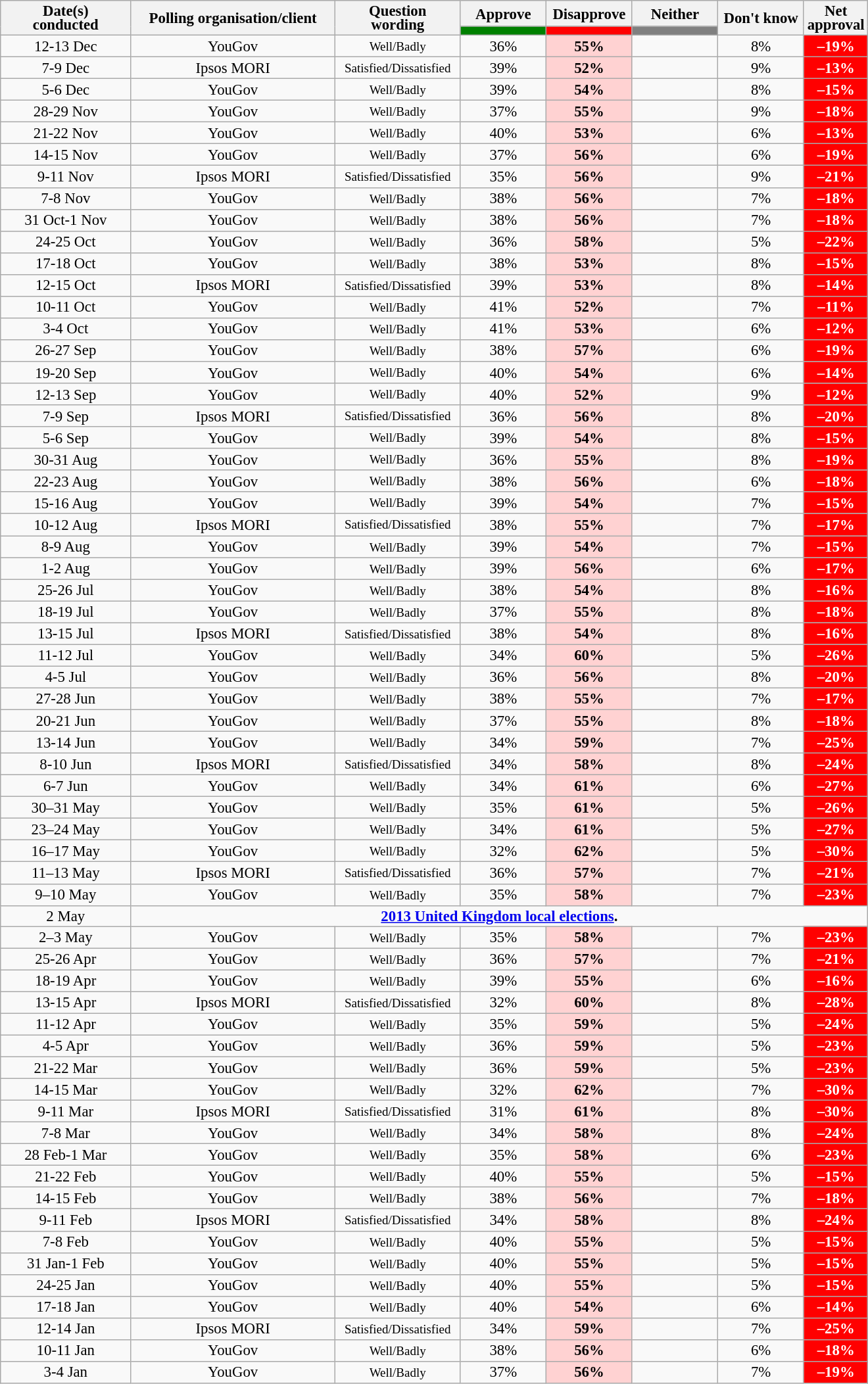<table class="wikitable collapsible sortable" style="text-align:center;font-size:95%;line-height:14px;">
<tr>
<th style="width:125px;" rowspan="2">Date(s)<br>conducted</th>
<th style="width:200px;" rowspan="2">Polling organisation/client</th>
<th style="width:120px;" rowspan="2">Question<br>wording</th>
<th class="unsortable" style="width:80px;">Approve</th>
<th class="unsortable" style="width: 80px;">Disapprove</th>
<th class="unsortable" style="width:80px;">Neither</th>
<th class="unsortable" style="width:80px;" rowspan="2">Don't know</th>
<th class="unsortable" style="width:20px;" rowspan="2">Net approval</th>
</tr>
<tr>
<th class="unsortable" style="background:green;width:60px;"></th>
<th class="unsortable" style="background:red;width:60px;"></th>
<th class="unsortable" style="background:grey;width:60px;"></th>
</tr>
<tr>
<td>12-13 Dec</td>
<td>YouGov</td>
<td><small>Well/Badly</small></td>
<td>36%</td>
<td style="background:#FFD2D2"><strong>55%</strong></td>
<td></td>
<td>8%</td>
<td style="background:red;color:white;"><strong>–19%</strong></td>
</tr>
<tr>
<td>7-9 Dec</td>
<td>Ipsos MORI</td>
<td><small>Satisfied/Dissatisfied</small></td>
<td>39%</td>
<td style="background:#FFD2D2"><strong>52%</strong></td>
<td></td>
<td>9%</td>
<td style="background:red;color:white;"><strong>–13%</strong></td>
</tr>
<tr>
<td>5-6 Dec</td>
<td>YouGov</td>
<td><small>Well/Badly</small></td>
<td>39%</td>
<td style="background:#FFD2D2"><strong>54%</strong></td>
<td></td>
<td>8%</td>
<td style="background:red;color:white;"><strong>–15%</strong></td>
</tr>
<tr>
<td>28-29 Nov</td>
<td>YouGov</td>
<td><small>Well/Badly</small></td>
<td>37%</td>
<td style="background:#FFD2D2"><strong>55%</strong></td>
<td></td>
<td>9%</td>
<td style="background:red;color:white;"><strong>–18%</strong></td>
</tr>
<tr>
<td>21-22 Nov</td>
<td>YouGov</td>
<td><small>Well/Badly</small></td>
<td>40%</td>
<td style="background:#FFD2D2"><strong>53%</strong></td>
<td></td>
<td>6%</td>
<td style="background:red;color:white;"><strong>–13%</strong></td>
</tr>
<tr>
<td>14-15 Nov</td>
<td>YouGov</td>
<td><small>Well/Badly</small></td>
<td>37%</td>
<td style="background:#FFD2D2"><strong>56%</strong></td>
<td></td>
<td>6%</td>
<td style="background:red;color:white;"><strong>–19%</strong></td>
</tr>
<tr>
<td>9-11 Nov</td>
<td>Ipsos MORI</td>
<td><small>Satisfied/Dissatisfied</small></td>
<td>35%</td>
<td style="background:#FFD2D2"><strong>56%</strong></td>
<td></td>
<td>9%</td>
<td style="background:red;color:white;"><strong>–21%</strong></td>
</tr>
<tr>
<td>7-8 Nov</td>
<td>YouGov</td>
<td><small>Well/Badly</small></td>
<td>38%</td>
<td style="background:#FFD2D2"><strong>56%</strong></td>
<td></td>
<td>7%</td>
<td style="background:red;color:white;"><strong>–18%</strong></td>
</tr>
<tr>
<td>31 Oct-1 Nov</td>
<td>YouGov</td>
<td><small>Well/Badly</small></td>
<td>38%</td>
<td style="background:#FFD2D2"><strong>56%</strong></td>
<td></td>
<td>7%</td>
<td style="background:red;color:white;"><strong>–18%</strong></td>
</tr>
<tr>
<td>24-25 Oct</td>
<td>YouGov</td>
<td><small>Well/Badly</small></td>
<td>36%</td>
<td style="background:#FFD2D2"><strong>58%</strong></td>
<td></td>
<td>5%</td>
<td style="background:red;color:white;"><strong>–22%</strong></td>
</tr>
<tr>
<td>17-18 Oct</td>
<td>YouGov</td>
<td><small>Well/Badly</small></td>
<td>38%</td>
<td style="background:#FFD2D2"><strong>53%</strong></td>
<td></td>
<td>8%</td>
<td style="background:red;color:white;"><strong>–15%</strong></td>
</tr>
<tr>
<td>12-15 Oct</td>
<td>Ipsos MORI</td>
<td><small>Satisfied/Dissatisfied</small></td>
<td>39%</td>
<td style="background:#FFD2D2"><strong>53%</strong></td>
<td></td>
<td>8%</td>
<td style="background:red;color:white;"><strong>–14%</strong></td>
</tr>
<tr>
<td>10-11 Oct</td>
<td>YouGov</td>
<td><small>Well/Badly</small></td>
<td>41%</td>
<td style="background:#FFD2D2"><strong>52%</strong></td>
<td></td>
<td>7%</td>
<td style="background:red;color:white;"><strong>–11%</strong></td>
</tr>
<tr>
<td>3-4 Oct</td>
<td>YouGov</td>
<td><small>Well/Badly</small></td>
<td>41%</td>
<td style="background:#FFD2D2"><strong>53%</strong></td>
<td></td>
<td>6%</td>
<td style="background:red;color:white;"><strong>–12%</strong></td>
</tr>
<tr>
<td>26-27 Sep</td>
<td>YouGov</td>
<td><small>Well/Badly</small></td>
<td>38%</td>
<td style="background:#FFD2D2"><strong>57%</strong></td>
<td></td>
<td>6%</td>
<td style="background:red;color:white;"><strong>–19%</strong></td>
</tr>
<tr>
<td>19-20 Sep</td>
<td>YouGov</td>
<td><small>Well/Badly</small></td>
<td>40%</td>
<td style="background:#FFD2D2"><strong>54%</strong></td>
<td></td>
<td>6%</td>
<td style="background:red;color:white;"><strong>–14%</strong></td>
</tr>
<tr>
<td>12-13 Sep</td>
<td>YouGov</td>
<td><small>Well/Badly</small></td>
<td>40%</td>
<td style="background:#FFD2D2"><strong>52%</strong></td>
<td></td>
<td>9%</td>
<td style="background:red;color:white;"><strong>–12%</strong></td>
</tr>
<tr>
<td>7-9 Sep</td>
<td>Ipsos MORI</td>
<td><small>Satisfied/Dissatisfied</small></td>
<td>36%</td>
<td style="background:#FFD2D2"><strong>56%</strong></td>
<td></td>
<td>8%</td>
<td style="background:red;color:white;"><strong>–20%</strong></td>
</tr>
<tr>
<td>5-6 Sep</td>
<td>YouGov</td>
<td><small>Well/Badly</small></td>
<td>39%</td>
<td style="background:#FFD2D2"><strong>54%</strong></td>
<td></td>
<td>8%</td>
<td style="background:red;color:white;"><strong>–15%</strong></td>
</tr>
<tr>
<td>30-31 Aug</td>
<td>YouGov</td>
<td><small>Well/Badly</small></td>
<td>36%</td>
<td style="background:#FFD2D2"><strong>55%</strong></td>
<td></td>
<td>8%</td>
<td style="background:red;color:white;"><strong>–19%</strong></td>
</tr>
<tr>
<td>22-23 Aug</td>
<td>YouGov</td>
<td><small>Well/Badly</small></td>
<td>38%</td>
<td style="background:#FFD2D2"><strong>56%</strong></td>
<td></td>
<td>6%</td>
<td style="background:red;color:white;"><strong>–18%</strong></td>
</tr>
<tr>
<td>15-16 Aug</td>
<td>YouGov</td>
<td><small>Well/Badly</small></td>
<td>39%</td>
<td style="background:#FFD2D2"><strong>54%</strong></td>
<td></td>
<td>7%</td>
<td style="background:red;color:white;"><strong>–15%</strong></td>
</tr>
<tr>
<td>10-12 Aug</td>
<td>Ipsos MORI</td>
<td><small>Satisfied/Dissatisfied</small></td>
<td>38%</td>
<td style="background:#FFD2D2"><strong>55%</strong></td>
<td></td>
<td>7%</td>
<td style="background:red;color:white;"><strong>–17%</strong></td>
</tr>
<tr>
<td>8-9 Aug</td>
<td>YouGov</td>
<td><small>Well/Badly</small></td>
<td>39%</td>
<td style="background:#FFD2D2"><strong>54%</strong></td>
<td></td>
<td>7%</td>
<td style="background:red;color:white;"><strong>–15%</strong></td>
</tr>
<tr>
<td>1-2 Aug</td>
<td>YouGov</td>
<td><small>Well/Badly</small></td>
<td>39%</td>
<td style="background:#FFD2D2"><strong>56%</strong></td>
<td></td>
<td>6%</td>
<td style="background:red;color:white;"><strong>–17%</strong></td>
</tr>
<tr>
<td>25-26 Jul</td>
<td>YouGov</td>
<td><small>Well/Badly</small></td>
<td>38%</td>
<td style="background:#FFD2D2"><strong>54%</strong></td>
<td></td>
<td>8%</td>
<td style="background:red;color:white;"><strong>–16%</strong></td>
</tr>
<tr>
<td>18-19 Jul</td>
<td>YouGov</td>
<td><small>Well/Badly</small></td>
<td>37%</td>
<td style="background:#FFD2D2"><strong>55%</strong></td>
<td></td>
<td>8%</td>
<td style="background:red;color:white;"><strong>–18%</strong></td>
</tr>
<tr>
<td>13-15 Jul</td>
<td>Ipsos MORI</td>
<td><small>Satisfied/Dissatisfied</small></td>
<td>38%</td>
<td style="background:#FFD2D2"><strong>54%</strong></td>
<td></td>
<td>8%</td>
<td style="background:red;color:white;"><strong>–16%</strong></td>
</tr>
<tr>
<td>11-12 Jul</td>
<td>YouGov</td>
<td><small>Well/Badly</small></td>
<td>34%</td>
<td style="background:#FFD2D2"><strong>60%</strong></td>
<td></td>
<td>5%</td>
<td style="background:red;color:white;"><strong>–26%</strong></td>
</tr>
<tr>
<td>4-5 Jul</td>
<td>YouGov</td>
<td><small>Well/Badly</small></td>
<td>36%</td>
<td style="background:#FFD2D2"><strong>56%</strong></td>
<td></td>
<td>8%</td>
<td style="background:red;color:white;"><strong>–20%</strong></td>
</tr>
<tr>
<td>27-28 Jun</td>
<td>YouGov</td>
<td><small>Well/Badly</small></td>
<td>38%</td>
<td style="background:#FFD2D2"><strong>55%</strong></td>
<td></td>
<td>7%</td>
<td style="background:red;color:white;"><strong>–17%</strong></td>
</tr>
<tr>
<td>20-21 Jun</td>
<td>YouGov</td>
<td><small>Well/Badly</small></td>
<td>37%</td>
<td style="background:#FFD2D2"><strong>55%</strong></td>
<td></td>
<td>8%</td>
<td style="background:red;color:white;"><strong>–18%</strong></td>
</tr>
<tr>
<td>13-14 Jun</td>
<td>YouGov</td>
<td><small>Well/Badly</small></td>
<td>34%</td>
<td style="background:#FFD2D2"><strong>59%</strong></td>
<td></td>
<td>7%</td>
<td style="background:red;color:white;"><strong>–25%</strong></td>
</tr>
<tr>
<td>8-10 Jun</td>
<td>Ipsos MORI</td>
<td><small>Satisfied/Dissatisfied</small></td>
<td>34%</td>
<td style="background:#FFD2D2"><strong>58%</strong></td>
<td></td>
<td>8%</td>
<td style="background:red;color:white;"><strong>–24%</strong></td>
</tr>
<tr>
<td>6-7 Jun</td>
<td>YouGov</td>
<td><small>Well/Badly</small></td>
<td>34%</td>
<td style="background:#FFD2D2"><strong>61%</strong></td>
<td></td>
<td>6%</td>
<td style="background:red;color:white;"><strong>–27%</strong></td>
</tr>
<tr>
<td>30–31 May</td>
<td>YouGov</td>
<td><small>Well/Badly</small></td>
<td>35%</td>
<td style="background:#FFD2D2"><strong>61%</strong></td>
<td></td>
<td>5%</td>
<td style="background:red;color:white;"><strong>–26%</strong></td>
</tr>
<tr>
<td>23–24 May</td>
<td>YouGov</td>
<td><small>Well/Badly</small></td>
<td>34%</td>
<td style="background:#FFD2D2"><strong>61%</strong></td>
<td></td>
<td>5%</td>
<td style="background:red;color:white;"><strong>–27%</strong></td>
</tr>
<tr>
<td>16–17 May</td>
<td>YouGov</td>
<td><small>Well/Badly</small></td>
<td>32%</td>
<td style="background:#FFD2D2"><strong>62%</strong></td>
<td></td>
<td>5%</td>
<td style="background:red;color:white;"><strong>–30%</strong></td>
</tr>
<tr>
<td>11–13 May</td>
<td>Ipsos MORI</td>
<td><small>Satisfied/Dissatisfied</small></td>
<td>36%</td>
<td style="background:#FFD2D2"><strong>57%</strong></td>
<td></td>
<td>7%</td>
<td style="background:red;color:white;"><strong>–21%</strong></td>
</tr>
<tr>
<td>9–10 May</td>
<td>YouGov</td>
<td><small>Well/Badly</small></td>
<td>35%</td>
<td style="background:#FFD2D2"><strong>58%</strong></td>
<td></td>
<td>7%</td>
<td style="background:red;color:white;"><strong>–23%</strong></td>
</tr>
<tr>
<td>2 May</td>
<td colspan="7"><strong><a href='#'>2013 United Kingdom local elections</a>.</strong></td>
</tr>
<tr>
<td>2–3 May</td>
<td>YouGov</td>
<td><small>Well/Badly</small></td>
<td>35%</td>
<td style="background:#FFD2D2"><strong>58%</strong></td>
<td></td>
<td>7%</td>
<td style="background:red;color:white;"><strong>–23%</strong></td>
</tr>
<tr>
<td>25-26 Apr</td>
<td>YouGov</td>
<td><small>Well/Badly</small></td>
<td>36%</td>
<td style="background:#FFD2D2"><strong>57%</strong></td>
<td></td>
<td>7%</td>
<td style="background:red;color:white;"><strong>–21%</strong></td>
</tr>
<tr>
<td>18-19 Apr</td>
<td>YouGov</td>
<td><small>Well/Badly</small></td>
<td>39%</td>
<td style="background:#FFD2D2"><strong>55%</strong></td>
<td></td>
<td>6%</td>
<td style="background:red;color:white;"><strong>–16%</strong></td>
</tr>
<tr>
<td>13-15 Apr</td>
<td>Ipsos MORI</td>
<td><small>Satisfied/Dissatisfied</small></td>
<td>32%</td>
<td style="background:#FFD2D2"><strong>60%</strong></td>
<td></td>
<td>8%</td>
<td style="background:red;color:white;"><strong>–28%</strong></td>
</tr>
<tr>
<td>11-12 Apr</td>
<td>YouGov</td>
<td><small>Well/Badly</small></td>
<td>35%</td>
<td style="background:#FFD2D2"><strong>59%</strong></td>
<td></td>
<td>5%</td>
<td style="background:red;color:white;"><strong>–24%</strong></td>
</tr>
<tr>
<td>4-5 Apr</td>
<td>YouGov</td>
<td><small>Well/Badly</small></td>
<td>36%</td>
<td style="background:#FFD2D2"><strong>59%</strong></td>
<td></td>
<td>5%</td>
<td style="background:red;color:white;"><strong>–23%</strong></td>
</tr>
<tr>
<td>21-22 Mar</td>
<td>YouGov</td>
<td><small>Well/Badly</small></td>
<td>36%</td>
<td style="background:#FFD2D2"><strong>59%</strong></td>
<td></td>
<td>5%</td>
<td style="background:red;color:white;"><strong>–23%</strong></td>
</tr>
<tr>
<td>14-15 Mar</td>
<td>YouGov</td>
<td><small>Well/Badly</small></td>
<td>32%</td>
<td style="background:#FFD2D2"><strong>62%</strong></td>
<td></td>
<td>7%</td>
<td style="background:red;color:white;"><strong>–30%</strong></td>
</tr>
<tr>
<td>9-11 Mar</td>
<td>Ipsos MORI</td>
<td><small>Satisfied/Dissatisfied</small></td>
<td>31%</td>
<td style="background:#FFD2D2"><strong>61%</strong></td>
<td></td>
<td>8%</td>
<td style="background:red;color:white;"><strong>–30%</strong></td>
</tr>
<tr>
<td>7-8 Mar</td>
<td>YouGov</td>
<td><small>Well/Badly</small></td>
<td>34%</td>
<td style="background:#FFD2D2"><strong>58%</strong></td>
<td></td>
<td>8%</td>
<td style="background:red;color:white;"><strong>–24%</strong></td>
</tr>
<tr>
<td>28 Feb-1 Mar</td>
<td>YouGov</td>
<td><small>Well/Badly</small></td>
<td>35%</td>
<td style="background:#FFD2D2"><strong>58%</strong></td>
<td></td>
<td>6%</td>
<td style="background:red;color:white;"><strong>–23%</strong></td>
</tr>
<tr>
<td>21-22 Feb</td>
<td>YouGov</td>
<td><small>Well/Badly</small></td>
<td>40%</td>
<td style="background:#FFD2D2"><strong>55%</strong></td>
<td></td>
<td>5%</td>
<td style="background:red;color:white;"><strong>–15%</strong></td>
</tr>
<tr>
<td>14-15 Feb</td>
<td>YouGov</td>
<td><small>Well/Badly</small></td>
<td>38%</td>
<td style="background:#FFD2D2"><strong>56%</strong></td>
<td></td>
<td>7%</td>
<td style="background:red;color:white;"><strong>–18%</strong></td>
</tr>
<tr>
<td>9-11 Feb</td>
<td>Ipsos MORI</td>
<td><small>Satisfied/Dissatisfied</small></td>
<td>34%</td>
<td style="background:#FFD2D2"><strong>58%</strong></td>
<td></td>
<td>8%</td>
<td style="background:red;color:white;"><strong>–24%</strong></td>
</tr>
<tr>
<td>7-8 Feb</td>
<td>YouGov</td>
<td><small>Well/Badly</small></td>
<td>40%</td>
<td style="background:#FFD2D2"><strong>55%</strong></td>
<td></td>
<td>5%</td>
<td style="background:red;color:white;"><strong>–15%</strong></td>
</tr>
<tr>
<td>31 Jan-1 Feb</td>
<td>YouGov</td>
<td><small>Well/Badly</small></td>
<td>40%</td>
<td style="background:#FFD2D2"><strong>55%</strong></td>
<td></td>
<td>5%</td>
<td style="background:red;color:white;"><strong>–15%</strong></td>
</tr>
<tr>
<td>24-25 Jan</td>
<td>YouGov</td>
<td><small>Well/Badly</small></td>
<td>40%</td>
<td style="background:#FFD2D2"><strong>55%</strong></td>
<td></td>
<td>5%</td>
<td style="background:red;color:white;"><strong>–15%</strong></td>
</tr>
<tr>
<td>17-18 Jan</td>
<td>YouGov</td>
<td><small>Well/Badly</small></td>
<td>40%</td>
<td style="background:#FFD2D2"><strong>54%</strong></td>
<td></td>
<td>6%</td>
<td style="background:red;color:white;"><strong>–14%</strong></td>
</tr>
<tr>
<td>12-14 Jan</td>
<td>Ipsos MORI</td>
<td><small>Satisfied/Dissatisfied</small></td>
<td>34%</td>
<td style="background:#FFD2D2"><strong>59%</strong></td>
<td></td>
<td>7%</td>
<td style="background:red;color:white;"><strong>–25%</strong></td>
</tr>
<tr>
<td>10-11 Jan</td>
<td>YouGov</td>
<td><small>Well/Badly</small></td>
<td>38%</td>
<td style="background:#FFD2D2"><strong>56%</strong></td>
<td></td>
<td>6%</td>
<td style="background:red;color:white;"><strong>–18%</strong></td>
</tr>
<tr>
<td>3-4 Jan</td>
<td>YouGov</td>
<td><small>Well/Badly</small></td>
<td>37%</td>
<td style="background:#FFD2D2"><strong>56%</strong></td>
<td></td>
<td>7%</td>
<td style="background:red;color:white;"><strong>–19%</strong></td>
</tr>
</table>
